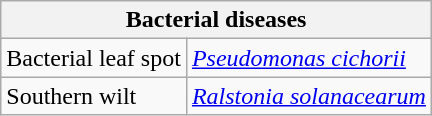<table class="wikitable" style="clear:left">
<tr>
<th colspan=2><strong>Bacterial diseases</strong><br></th>
</tr>
<tr>
<td>Bacterial leaf spot</td>
<td><em><a href='#'>Pseudomonas cichorii</a></em></td>
</tr>
<tr>
<td>Southern wilt</td>
<td><em><a href='#'>Ralstonia solanacearum</a></em></td>
</tr>
</table>
